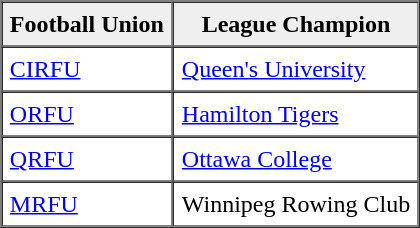<table border="1" cellpadding="5" cellspacing="0" align="center">
<tr>
<th scope="col" style="background:#efefef;">Football Union</th>
<th scope="col" style="background:#efefef;">League Champion</th>
</tr>
<tr>
<td><a href='#'>CIRFU</a></td>
<td><a href='#'>Queen's University</a></td>
</tr>
<tr>
<td><a href='#'>ORFU</a></td>
<td><a href='#'>Hamilton Tigers</a></td>
</tr>
<tr>
<td><a href='#'>QRFU</a></td>
<td><a href='#'>Ottawa College</a></td>
</tr>
<tr>
<td><a href='#'>MRFU</a></td>
<td>Winnipeg Rowing Club</td>
</tr>
<tr>
</tr>
</table>
